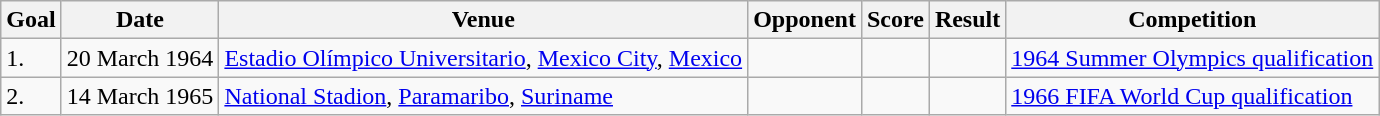<table class="wikitable collapsible">
<tr>
<th>Goal</th>
<th>Date</th>
<th>Venue</th>
<th>Opponent</th>
<th>Score</th>
<th>Result</th>
<th>Competition</th>
</tr>
<tr>
<td>1.</td>
<td>20 March 1964</td>
<td><a href='#'>Estadio Olímpico Universitario</a>, <a href='#'>Mexico City</a>, <a href='#'>Mexico</a></td>
<td></td>
<td></td>
<td></td>
<td><a href='#'>1964 Summer Olympics qualification</a></td>
</tr>
<tr>
<td>2.</td>
<td>14 March 1965</td>
<td><a href='#'>National Stadion</a>, <a href='#'>Paramaribo</a>, <a href='#'>Suriname</a></td>
<td></td>
<td></td>
<td></td>
<td><a href='#'>1966 FIFA World Cup qualification</a></td>
</tr>
</table>
